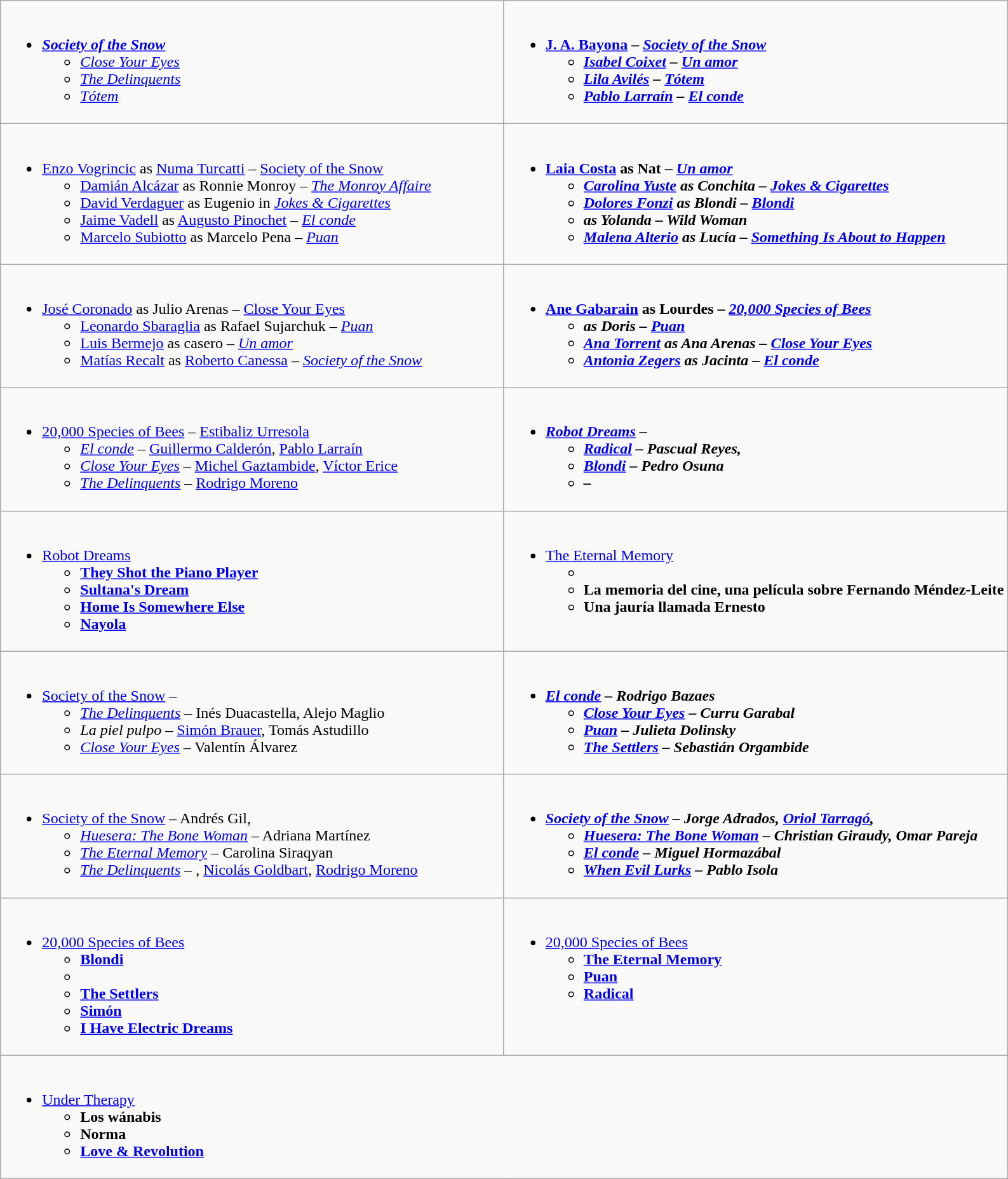<table role="presentation" class=wikitable>
<tr>
<td valign="top" style="vertical-align:top; width:50%;"><br><ul><li><strong><em><a href='#'>Society of the Snow</a></em></strong><ul><li><em><a href='#'>Close Your Eyes</a></em></li><li><em><a href='#'>The Delinquents</a></em></li><li><em><a href='#'>Tótem</a></em></li></ul></li></ul></td>
<td valign="top" style="vertical-align:top; width:50%;"><br><ul><li><strong><a href='#'>J. A. Bayona</a> – <em><a href='#'>Society of the Snow</a><strong><em><ul><li><a href='#'>Isabel Coixet</a> – </em><a href='#'>Un amor</a><em></li><li><a href='#'>Lila Avilés</a> – </em><a href='#'>Tótem</a><em></li><li><a href='#'>Pablo Larraín</a> – </em><a href='#'>El conde</a><em></li></ul></li></ul></td>
</tr>
<tr>
<td valign="top" style="vertical-align:top; width:50%;"><br><ul><li></strong><a href='#'>Enzo Vogrincic</a> as <a href='#'>Numa Turcatti</a> – </em><a href='#'>Society of the Snow</a></em></strong><ul><li><a href='#'>Damián Alcázar</a> as Ronnie Monroy – <em><a href='#'>The Monroy Affaire</a></em></li><li><a href='#'>David Verdaguer</a> as Eugenio in <em><a href='#'>Jokes & Cigarettes</a></em></li><li><a href='#'>Jaime Vadell</a> as <a href='#'>Augusto Pinochet</a> – <em><a href='#'>El conde</a></em></li><li><a href='#'>Marcelo Subiotto</a> as Marcelo Pena – <em><a href='#'>Puan</a></em></li></ul></li></ul></td>
<td valign="top" style="vertical-align:top; width:50%;"><br><ul><li><strong><a href='#'>Laia Costa</a> as Nat – <em><a href='#'>Un amor</a><strong><em><ul><li><a href='#'>Carolina Yuste</a> as Conchita – </em><a href='#'>Jokes & Cigarettes</a><em></li><li><a href='#'>Dolores Fonzi</a> as Blondi – </em><a href='#'>Blondi</a><em></li><li> as Yolanda – </em>Wild Woman<em></li><li><a href='#'>Malena Alterio</a> as Lucía – </em><a href='#'>Something Is About to Happen</a><em></li></ul></li></ul></td>
</tr>
<tr>
<td valign="top" style="vertical-align:top; width:50%;"><br><ul><li></strong><a href='#'>José Coronado</a> as Julio Arenas – </em><a href='#'>Close Your Eyes</a></em></strong><ul><li><a href='#'>Leonardo Sbaraglia</a> as Rafael Sujarchuk – <em><a href='#'>Puan</a></em></li><li><a href='#'>Luis Bermejo</a> as casero – <em><a href='#'>Un amor</a></em></li><li><a href='#'>Matías Recalt</a> as <a href='#'>Roberto Canessa</a> – <em><a href='#'>Society of the Snow</a></em></li></ul></li></ul></td>
<td valign="top" style="vertical-align:top; width:50%;"><br><ul><li><strong><a href='#'>Ane Gabarain</a> as Lourdes – <em><a href='#'>20,000 Species of Bees</a><strong><em><ul><li> as Doris – </em><a href='#'>Puan</a><em></li><li><a href='#'>Ana Torrent</a> as Ana Arenas – </em><a href='#'>Close Your Eyes</a><em></li><li><a href='#'>Antonia Zegers</a> as Jacinta – </em><a href='#'>El conde</a><em></li></ul></li></ul></td>
</tr>
<tr>
<td valign="top" style="vertical-align:top; width:50%;"><br><ul><li></em></strong><a href='#'>20,000 Species of Bees</a></em> – <a href='#'>Estibaliz Urresola</a></strong><ul><li><em><a href='#'>El conde</a></em> – <a href='#'>Guillermo Calderón</a>, <a href='#'>Pablo Larraín</a></li><li><em><a href='#'>Close Your Eyes</a></em> – <a href='#'>Michel Gaztambide</a>, <a href='#'>Víctor Erice</a></li><li><em><a href='#'>The Delinquents</a></em> – <a href='#'>Rodrigo Moreno</a></li></ul></li></ul></td>
<td valign="top" style="vertical-align:top; width:50%;"><br><ul><li><strong><em><a href='#'>Robot Dreams</a><em> – <strong><ul><li></em><a href='#'>Radical</a><em> – Pascual Reyes, </li><li></em><a href='#'>Blondi</a><em> – Pedro Osuna</li><li></em><em> – </li></ul></li></ul></td>
</tr>
<tr>
<td valign="top" style="vertical-align:top; width:50%;"><br><ul><li></em></strong><a href='#'>Robot Dreams</a><strong><em><ul><li></em><a href='#'>They Shot the Piano Player</a><em></li><li></em><a href='#'>Sultana's Dream</a><em></li><li></em><a href='#'>Home Is Somewhere Else</a><em></li><li></em><a href='#'>Nayola</a><em></li></ul></li></ul></td>
<td valign="top" style="vertical-align:top; width:50%;"><br><ul><li></em></strong><a href='#'>The Eternal Memory</a><strong><em><ul><li></em><em></li><li></em>La memoria del cine, una película sobre Fernando Méndez-Leite<em></li><li></em>Una jauría llamada Ernesto<em></li></ul></li></ul></td>
</tr>
<tr>
<td valign="top" style="vertical-align:top; width:50%;"><br><ul><li></em></strong><a href='#'>Society of the Snow</a></em> – </strong><ul><li><em><a href='#'>The Delinquents</a></em> – Inés Duacastella, Alejo Maglio</li><li><em>La piel pulpo</em> – <a href='#'>Simón Brauer</a>, Tomás Astudillo</li><li><em><a href='#'>Close Your Eyes</a></em> – Valentín Álvarez</li></ul></li></ul></td>
<td valign="top" style="vertical-align:top; width:50%;"><br><ul><li><strong><em><a href='#'>El conde</a><em> – Rodrigo Bazaes<strong><ul><li></em><a href='#'>Close Your Eyes</a><em> – Curru Garabal</li><li></em><a href='#'>Puan</a><em> – Julieta Dolinsky</li><li></em><a href='#'>The Settlers</a><em> – Sebastián Orgambide</li></ul></li></ul></td>
</tr>
<tr>
<td valign="top" style="vertical-align:top; width:50%;"><br><ul><li></em></strong><a href='#'>Society of the Snow</a></em> – Andrés Gil, </strong><ul><li><em><a href='#'>Huesera: The Bone Woman</a></em> – Adriana Martínez</li><li><em><a href='#'>The Eternal Memory</a></em> – Carolina Siraqyan</li><li><em><a href='#'>The Delinquents</a></em> – , <a href='#'>Nicolás Goldbart</a>, <a href='#'>Rodrigo Moreno</a></li></ul></li></ul></td>
<td valign="top" style="vertical-align:top; width:50%;"><br><ul><li><strong><em><a href='#'>Society of the Snow</a><em> – Jorge Adrados, <a href='#'>Oriol Tarragó</a>, <strong><ul><li></em><a href='#'>Huesera: The Bone Woman</a><em> – Christian Giraudy, Omar Pareja</li><li></em><a href='#'>El conde</a><em> – Miguel Hormazábal</li><li></em><a href='#'>When Evil Lurks</a><em> – Pablo Isola</li></ul></li></ul></td>
</tr>
<tr>
<td valign="top" style="vertical-align:top; width:50%;"><br><ul><li></em></strong><a href='#'>20,000 Species of Bees</a><strong><em><ul><li></em><a href='#'>Blondi</a><em></li><li></em><em></li><li></em><a href='#'>The Settlers</a><em></li><li></em><a href='#'>Simón</a><em></li><li></em><a href='#'>I Have Electric Dreams</a><em></li></ul></li></ul></td>
<td valign="top" style="vertical-align:top; width:50%;"><br><ul><li></em></strong><a href='#'>20,000 Species of Bees</a><strong><em><ul><li></em><a href='#'>The Eternal Memory</a><em></li><li></em><a href='#'>Puan</a><em></li><li></em><a href='#'>Radical</a><em></li></ul></li></ul></td>
</tr>
<tr>
<td colspan = "2" valign="top" style="vertical-align:top; width:100%;"><br><ul><li></em></strong><a href='#'>Under Therapy</a><strong><em><ul><li></em>Los wánabis<em></li><li></em>Norma<em></li><li></em><a href='#'>Love & Revolution</a><em></li></ul></li></ul></td>
</tr>
<tr>
</tr>
</table>
